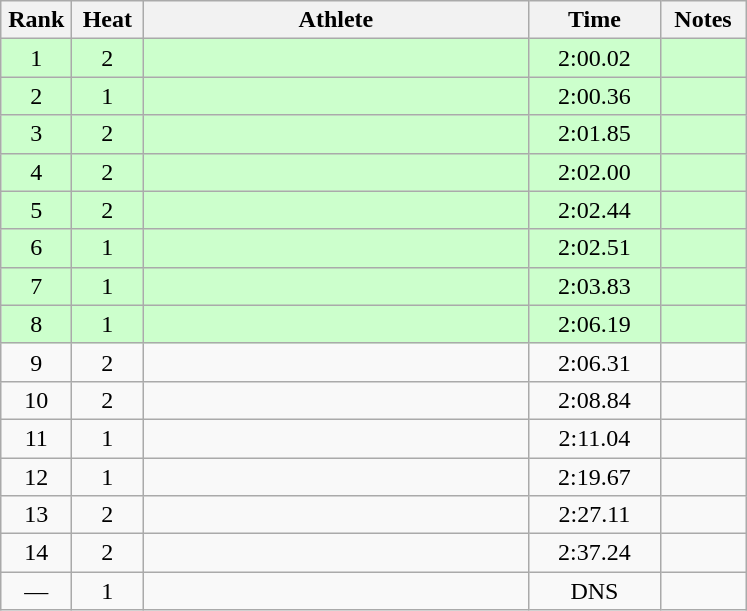<table class="wikitable" style="text-align:center">
<tr>
<th width=40>Rank</th>
<th width=40>Heat</th>
<th width=250>Athlete</th>
<th width=80>Time</th>
<th width=50>Notes</th>
</tr>
<tr bgcolor="ccffcc">
<td>1</td>
<td>2</td>
<td align=left></td>
<td>2:00.02</td>
<td></td>
</tr>
<tr bgcolor="ccffcc">
<td>2</td>
<td>1</td>
<td align=left></td>
<td>2:00.36</td>
<td></td>
</tr>
<tr bgcolor="ccffcc">
<td>3</td>
<td>2</td>
<td align=left></td>
<td>2:01.85</td>
<td></td>
</tr>
<tr bgcolor="ccffcc">
<td>4</td>
<td>2</td>
<td align=left></td>
<td>2:02.00</td>
<td></td>
</tr>
<tr bgcolor="ccffcc">
<td>5</td>
<td>2</td>
<td align=left></td>
<td>2:02.44</td>
<td></td>
</tr>
<tr bgcolor="ccffcc">
<td>6</td>
<td>1</td>
<td align=left></td>
<td>2:02.51</td>
<td></td>
</tr>
<tr bgcolor="ccffcc">
<td>7</td>
<td>1</td>
<td align=left></td>
<td>2:03.83</td>
<td></td>
</tr>
<tr bgcolor="ccffcc">
<td>8</td>
<td>1</td>
<td align=left></td>
<td>2:06.19</td>
<td></td>
</tr>
<tr>
<td>9</td>
<td>2</td>
<td align=left></td>
<td>2:06.31</td>
<td></td>
</tr>
<tr>
<td>10</td>
<td>2</td>
<td align=left></td>
<td>2:08.84</td>
<td></td>
</tr>
<tr>
<td>11</td>
<td>1</td>
<td align=left></td>
<td>2:11.04</td>
<td></td>
</tr>
<tr>
<td>12</td>
<td>1</td>
<td align=left></td>
<td>2:19.67</td>
<td></td>
</tr>
<tr>
<td>13</td>
<td>2</td>
<td align=left></td>
<td>2:27.11</td>
<td></td>
</tr>
<tr>
<td>14</td>
<td>2</td>
<td align=left></td>
<td>2:37.24</td>
<td></td>
</tr>
<tr>
<td>—</td>
<td>1</td>
<td align=left></td>
<td>DNS</td>
<td></td>
</tr>
</table>
